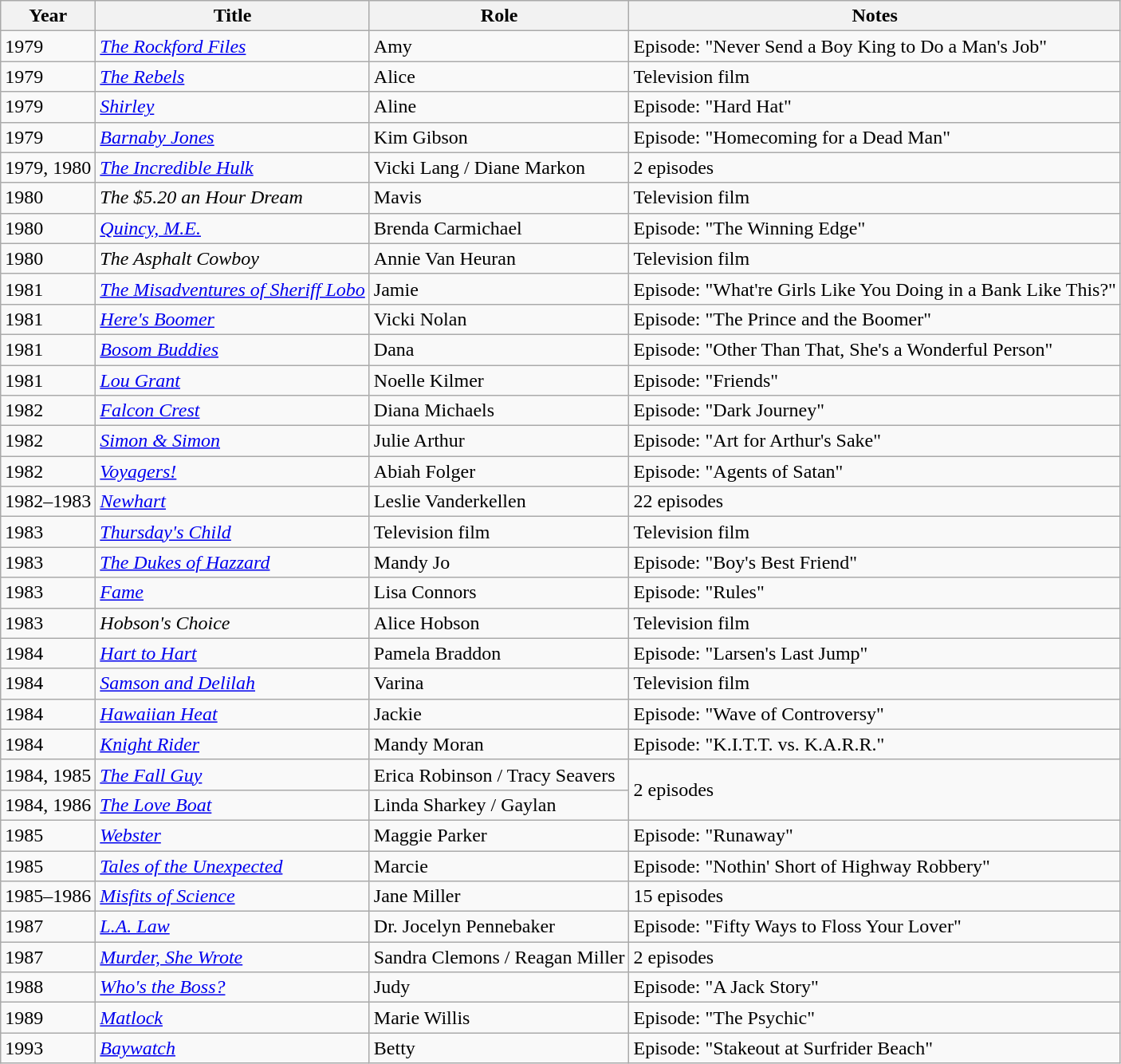<table class="wikitable sortable">
<tr>
<th>Year</th>
<th>Title</th>
<th>Role</th>
<th>Notes</th>
</tr>
<tr>
<td>1979</td>
<td><em><a href='#'>The Rockford Files</a></em></td>
<td>Amy</td>
<td>Episode: "Never Send a Boy King to Do a Man's Job"</td>
</tr>
<tr>
<td>1979</td>
<td><a href='#'><em>The Rebels</em></a></td>
<td>Alice</td>
<td>Television film</td>
</tr>
<tr>
<td>1979</td>
<td><a href='#'><em>Shirley</em></a></td>
<td>Aline</td>
<td>Episode: "Hard Hat"</td>
</tr>
<tr>
<td>1979</td>
<td><em><a href='#'>Barnaby Jones</a></em></td>
<td>Kim Gibson</td>
<td>Episode: "Homecoming for a Dead Man"</td>
</tr>
<tr>
<td>1979, 1980</td>
<td><a href='#'><em>The Incredible Hulk</em></a></td>
<td>Vicki Lang / Diane Markon</td>
<td>2 episodes</td>
</tr>
<tr>
<td>1980</td>
<td><em>The $5.20 an Hour Dream</em></td>
<td>Mavis</td>
<td>Television film</td>
</tr>
<tr>
<td>1980</td>
<td><em><a href='#'>Quincy, M.E.</a></em></td>
<td>Brenda Carmichael</td>
<td>Episode: "The Winning Edge"</td>
</tr>
<tr>
<td>1980</td>
<td><em>The Asphalt Cowboy</em></td>
<td>Annie Van Heuran</td>
<td>Television film</td>
</tr>
<tr>
<td>1981</td>
<td><em><a href='#'>The Misadventures of Sheriff Lobo</a></em></td>
<td>Jamie</td>
<td>Episode: "What're Girls Like You Doing in a Bank Like This?"</td>
</tr>
<tr>
<td>1981</td>
<td><em><a href='#'>Here's Boomer</a></em></td>
<td>Vicki Nolan</td>
<td>Episode: "The Prince and the Boomer"</td>
</tr>
<tr>
<td>1981</td>
<td><em><a href='#'>Bosom Buddies</a></em></td>
<td>Dana</td>
<td>Episode: "Other Than That, She's a Wonderful Person"</td>
</tr>
<tr>
<td>1981</td>
<td><a href='#'><em>Lou Grant</em></a></td>
<td>Noelle Kilmer</td>
<td>Episode: "Friends"</td>
</tr>
<tr>
<td>1982</td>
<td><em><a href='#'>Falcon Crest</a></em></td>
<td>Diana Michaels</td>
<td>Episode: "Dark Journey"</td>
</tr>
<tr>
<td>1982</td>
<td><em><a href='#'>Simon & Simon</a></em></td>
<td>Julie Arthur</td>
<td>Episode: "Art for Arthur's Sake"</td>
</tr>
<tr>
<td>1982</td>
<td><em><a href='#'>Voyagers!</a></em></td>
<td>Abiah Folger</td>
<td>Episode: "Agents of Satan"</td>
</tr>
<tr>
<td>1982–1983</td>
<td><em><a href='#'>Newhart</a></em></td>
<td>Leslie Vanderkellen</td>
<td>22 episodes</td>
</tr>
<tr>
<td>1983</td>
<td><a href='#'><em>Thursday's Child</em></a></td>
<td>Television film</td>
<td>Television film</td>
</tr>
<tr>
<td>1983</td>
<td><em><a href='#'>The Dukes of Hazzard</a></em></td>
<td>Mandy Jo</td>
<td>Episode: "Boy's Best Friend"</td>
</tr>
<tr>
<td>1983</td>
<td><a href='#'><em>Fame</em></a></td>
<td>Lisa Connors</td>
<td>Episode: "Rules"</td>
</tr>
<tr>
<td>1983</td>
<td><em>Hobson's Choice</em></td>
<td>Alice Hobson</td>
<td>Television film</td>
</tr>
<tr>
<td>1984</td>
<td><em><a href='#'>Hart to Hart</a></em></td>
<td>Pamela Braddon</td>
<td>Episode: "Larsen's Last Jump"</td>
</tr>
<tr>
<td>1984</td>
<td><a href='#'><em>Samson and Delilah</em></a></td>
<td>Varina</td>
<td>Television film</td>
</tr>
<tr>
<td>1984</td>
<td><em><a href='#'>Hawaiian Heat</a></em></td>
<td>Jackie</td>
<td>Episode: "Wave of Controversy"</td>
</tr>
<tr>
<td>1984</td>
<td><a href='#'><em>Knight Rider</em></a></td>
<td>Mandy Moran</td>
<td>Episode: "K.I.T.T. vs. K.A.R.R."</td>
</tr>
<tr>
<td>1984, 1985</td>
<td><em><a href='#'>The Fall Guy</a></em></td>
<td>Erica Robinson / Tracy Seavers</td>
<td rowspan="2">2 episodes</td>
</tr>
<tr>
<td>1984, 1986</td>
<td><em><a href='#'>The Love Boat</a></em></td>
<td>Linda Sharkey / Gaylan</td>
</tr>
<tr>
<td>1985</td>
<td><a href='#'><em>Webster</em></a></td>
<td>Maggie Parker</td>
<td>Episode: "Runaway"</td>
</tr>
<tr>
<td>1985</td>
<td><a href='#'><em>Tales of the Unexpected</em></a></td>
<td>Marcie</td>
<td>Episode: "Nothin' Short of Highway Robbery"</td>
</tr>
<tr>
<td>1985–1986</td>
<td><em><a href='#'>Misfits of Science</a></em></td>
<td>Jane Miller</td>
<td>15 episodes</td>
</tr>
<tr>
<td>1987</td>
<td><em><a href='#'>L.A. Law</a></em></td>
<td>Dr. Jocelyn Pennebaker</td>
<td>Episode: "Fifty Ways to Floss Your Lover"</td>
</tr>
<tr>
<td>1987</td>
<td><em><a href='#'>Murder, She Wrote</a></em></td>
<td>Sandra Clemons / Reagan Miller</td>
<td>2 episodes</td>
</tr>
<tr>
<td>1988</td>
<td><em><a href='#'>Who's the Boss?</a></em></td>
<td>Judy</td>
<td>Episode: "A Jack Story"</td>
</tr>
<tr>
<td>1989</td>
<td><a href='#'><em>Matlock</em></a></td>
<td>Marie Willis</td>
<td>Episode: "The Psychic"</td>
</tr>
<tr>
<td>1993</td>
<td><em><a href='#'>Baywatch</a></em></td>
<td>Betty</td>
<td>Episode: "Stakeout at Surfrider Beach"</td>
</tr>
</table>
